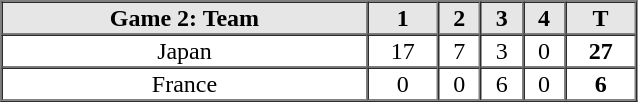<table border=1 cellspacing=0 width=425 style="margin-left:3em;">
<tr style="text-align:center; background-color:#e6e6e6;">
<th>Game 2: Team</th>
<th>1</th>
<th>2</th>
<th>3</th>
<th>4</th>
<th>T</th>
</tr>
<tr style="text-align:center">
<td> Japan</td>
<td>17</td>
<td>7</td>
<td>3</td>
<td>0</td>
<th>27</th>
</tr>
<tr style="text-align:center">
<td> France</td>
<td>0</td>
<td>0</td>
<td>6</td>
<td>0</td>
<th>6</th>
</tr>
</table>
